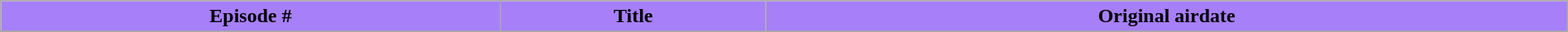<table class="wikitable plainrowheaders" style="text-align:center; width:100%;">
<tr style="color:black">
<th style="background: #A77FF8;">Episode #</th>
<th style="background: #A77FF8;">Title</th>
<th style="background: #A77FF8;">Original airdate</th>
</tr>
<tr>
</tr>
</table>
